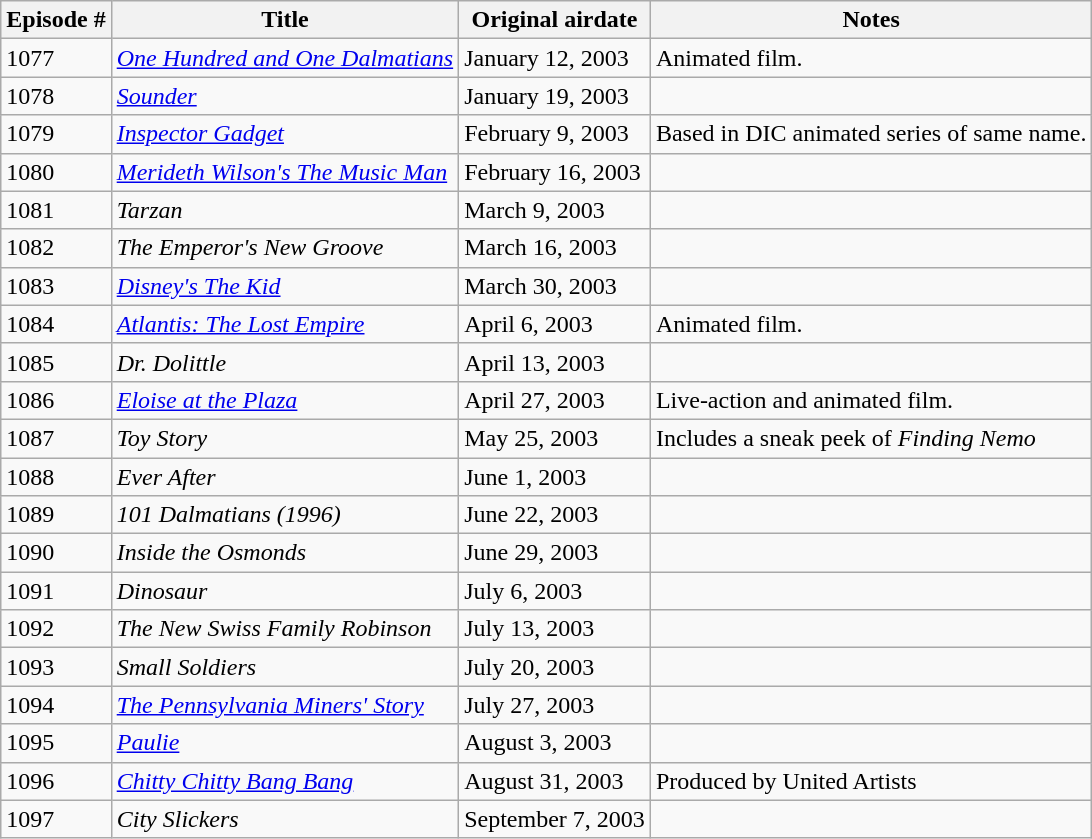<table class="wikitable sortable">
<tr>
<th>Episode #</th>
<th>Title</th>
<th>Original airdate</th>
<th>Notes</th>
</tr>
<tr>
<td>1077</td>
<td><em><a href='#'>One Hundred and One Dalmatians</a></em></td>
<td>January 12, 2003</td>
<td>Animated film.</td>
</tr>
<tr>
<td>1078</td>
<td><em><a href='#'>Sounder</a></em></td>
<td>January 19, 2003</td>
<td></td>
</tr>
<tr>
<td>1079</td>
<td><em><a href='#'>Inspector Gadget</a></em></td>
<td>February 9, 2003</td>
<td>Based in DIC animated series of same name.</td>
</tr>
<tr>
<td>1080</td>
<td><em><a href='#'>Merideth Wilson's The Music Man</a></em></td>
<td>February 16, 2003</td>
<td></td>
</tr>
<tr>
<td>1081</td>
<td><em>Tarzan</em></td>
<td>March 9, 2003</td>
<td></td>
</tr>
<tr>
<td>1082</td>
<td><em>The Emperor's New Groove</em></td>
<td>March 16, 2003</td>
<td></td>
</tr>
<tr>
<td>1083</td>
<td><em><a href='#'>Disney's The Kid</a></em></td>
<td>March 30, 2003</td>
<td></td>
</tr>
<tr>
<td>1084</td>
<td><em><a href='#'>Atlantis: The Lost Empire</a></em></td>
<td>April 6, 2003</td>
<td>Animated film.</td>
</tr>
<tr>
<td>1085</td>
<td><em>Dr. Dolittle</em></td>
<td>April 13, 2003</td>
<td></td>
</tr>
<tr>
<td>1086</td>
<td><em><a href='#'>Eloise at the Plaza</a></em></td>
<td>April 27, 2003</td>
<td>Live-action and animated film.</td>
</tr>
<tr>
<td>1087</td>
<td><em>Toy Story</em></td>
<td>May 25, 2003</td>
<td>Includes a sneak peek of <em>Finding Nemo</em></td>
</tr>
<tr>
<td>1088</td>
<td><em>Ever After</em></td>
<td>June 1, 2003</td>
<td></td>
</tr>
<tr>
<td>1089</td>
<td><em>101 Dalmatians (1996)</em></td>
<td>June 22, 2003</td>
</tr>
<tr>
<td>1090</td>
<td><em>Inside the Osmonds</em></td>
<td>June 29, 2003</td>
<td></td>
</tr>
<tr>
<td>1091</td>
<td><em>Dinosaur</em></td>
<td>July 6, 2003</td>
<td></td>
</tr>
<tr>
<td>1092</td>
<td><em>The New Swiss Family Robinson</em></td>
<td>July 13, 2003</td>
<td></td>
</tr>
<tr>
<td>1093</td>
<td><em>Small Soldiers</em></td>
<td>July 20, 2003</td>
<td></td>
</tr>
<tr>
<td>1094</td>
<td><em><a href='#'>The Pennsylvania Miners' Story</a></em></td>
<td>July 27, 2003</td>
<td></td>
</tr>
<tr>
<td>1095</td>
<td><em><a href='#'>Paulie</a></em></td>
<td>August 3, 2003</td>
<td></td>
</tr>
<tr>
<td>1096</td>
<td><em><a href='#'>Chitty Chitty Bang Bang</a></em></td>
<td>August 31, 2003</td>
<td>Produced by United Artists</td>
</tr>
<tr>
<td>1097</td>
<td><em>City Slickers</em></td>
<td>September 7, 2003</td>
<td></td>
</tr>
</table>
